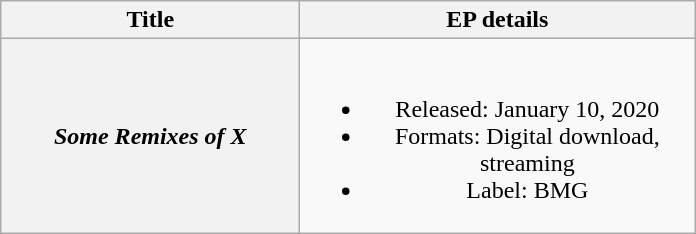<table class="wikitable plainrowheaders" style="text-align:center;">
<tr>
<th scope="col" style="width:12em;">Title</th>
<th scope="col" style="width:16em;">EP details</th>
</tr>
<tr>
<th scope="row"><em>Some Remixes of X</em></th>
<td><br><ul><li>Released: January 10, 2020</li><li>Formats: Digital download, streaming</li><li>Label: BMG</li></ul></td>
</tr>
</table>
